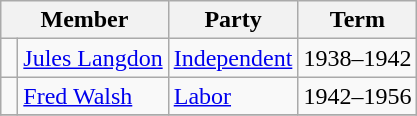<table class="wikitable">
<tr>
<th colspan=2>Member</th>
<th>Party</th>
<th>Term</th>
</tr>
<tr>
<td> </td>
<td><a href='#'>Jules Langdon</a></td>
<td><a href='#'>Independent</a></td>
<td>1938–1942</td>
</tr>
<tr>
<td> </td>
<td><a href='#'>Fred Walsh</a></td>
<td><a href='#'>Labor</a></td>
<td>1942–1956</td>
</tr>
<tr>
</tr>
</table>
